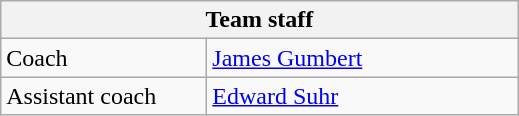<table class="wikitable">
<tr>
<th colspan="2">Team staff</th>
</tr>
<tr>
<td width="130">Coach</td>
<td width="200"><a href='#'>James Gumbert</a></td>
</tr>
<tr>
<td>Assistant coach</td>
<td><a href='#'>Edward Suhr</a></td>
</tr>
</table>
